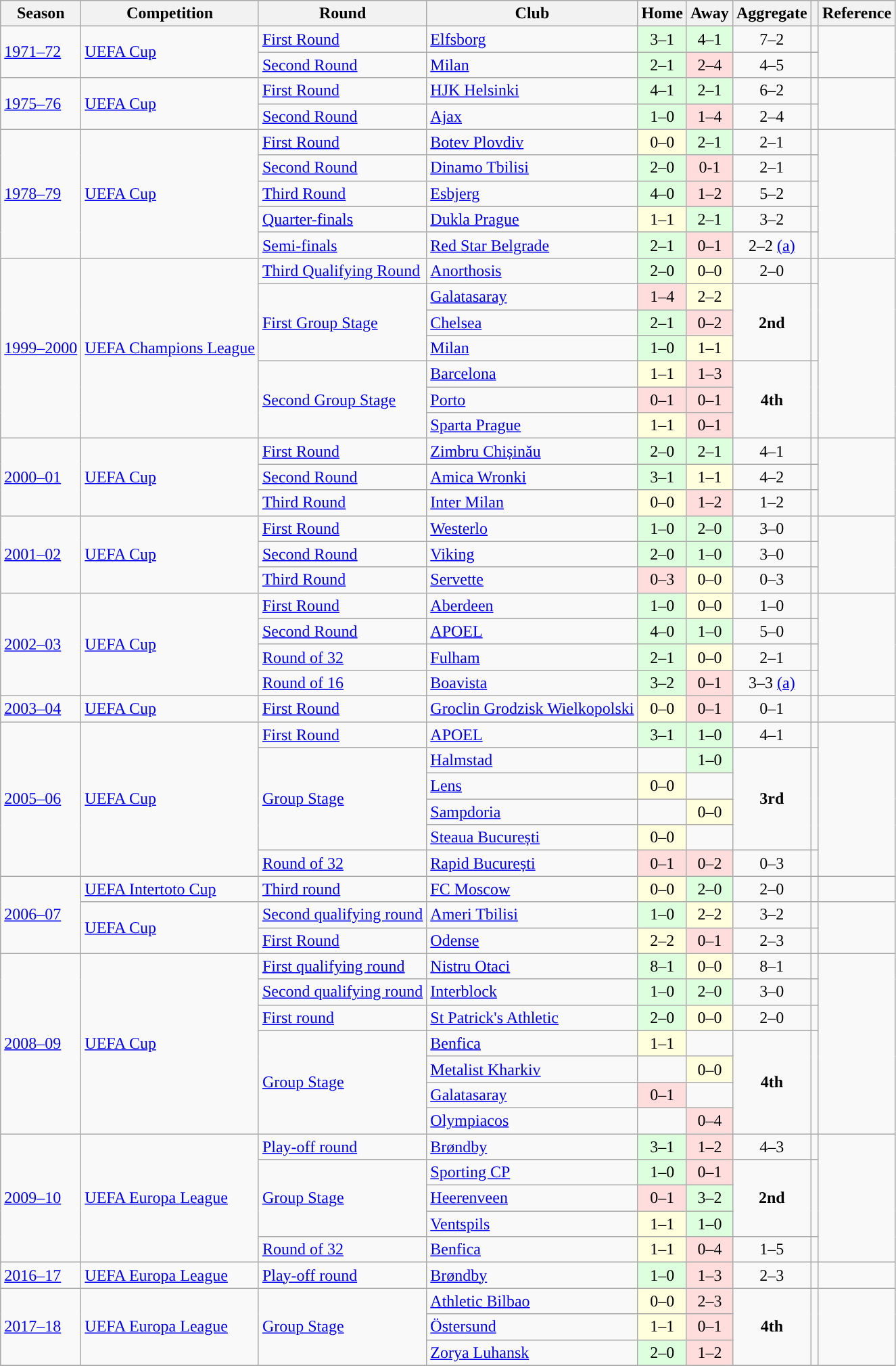<table class="wikitable" style="text-align:left">
<tr>
<th>Season</th>
<th>Competition</th>
<th>Round</th>
<th>Club</th>
<th>Home</th>
<th>Away</th>
<th>Aggregate</th>
<th></th>
<th>Reference</th>
</tr>
<tr>
<td rowspan="2"><a href='#'>1971–72</a></td>
<td rowspan="2"><a href='#'>UEFA Cup</a></td>
<td><a href='#'>First Round</a></td>
<td> <a href='#'>Elfsborg</a></td>
<td style="text-align:center; background:#dfd;">3–1</td>
<td style="text-align:center; background:#dfd;">4–1</td>
<td style="text-align:center;">7–2</td>
<td></td>
<td rowspan="2" style="text-align:center;"></td>
</tr>
<tr>
<td><a href='#'>Second Round</a></td>
<td> <a href='#'>Milan</a></td>
<td style="text-align:center; background:#dfd;">2–1</td>
<td style="text-align:center; background:#fdd;">2–4</td>
<td style="text-align:center;">4–5</td>
<td></td>
</tr>
<tr>
<td rowspan="2"><a href='#'>1975–76</a></td>
<td rowspan="2"><a href='#'>UEFA Cup</a></td>
<td><a href='#'>First Round</a></td>
<td> <a href='#'>HJK Helsinki</a></td>
<td style="text-align:center; background:#dfd;">4–1</td>
<td style="text-align:center; background:#dfd;">2–1</td>
<td style="text-align:center;">6–2</td>
<td></td>
<td rowspan="2" style="text-align:center;"></td>
</tr>
<tr>
<td><a href='#'>Second Round</a></td>
<td> <a href='#'>Ajax</a></td>
<td style="text-align:center; background:#dfd;">1–0</td>
<td style="text-align:center; background:#fdd;">1–4</td>
<td style="text-align:center;">2–4</td>
<td></td>
</tr>
<tr>
<td rowspan="5"><a href='#'>1978–79</a></td>
<td rowspan="5"><a href='#'>UEFA Cup</a></td>
<td><a href='#'>First Round</a></td>
<td> <a href='#'>Botev Plovdiv</a></td>
<td style="text-align:center; background:#ffd;">0–0</td>
<td style="text-align:center; background:#dfd;">2–1</td>
<td style="text-align:center;">2–1</td>
<td></td>
<td rowspan="5" style="text-align:center;"></td>
</tr>
<tr>
<td><a href='#'>Second Round</a></td>
<td> <a href='#'>Dinamo Tbilisi</a></td>
<td style="text-align:center; background:#dfd;">2–0</td>
<td style="text-align:center; background:#fdd;">0-1</td>
<td style="text-align:center;">2–1</td>
<td></td>
</tr>
<tr>
<td><a href='#'>Third Round</a></td>
<td> <a href='#'>Esbjerg</a></td>
<td style="text-align:center; background:#dfd;">4–0</td>
<td style="text-align:center; background:#fdd;">1–2</td>
<td style="text-align:center;">5–2</td>
<td></td>
</tr>
<tr>
<td><a href='#'>Quarter-finals</a></td>
<td> <a href='#'>Dukla Prague</a></td>
<td style="text-align:center; background:#ffd;">1–1</td>
<td style="text-align:center; background:#dfd;">2–1</td>
<td style="text-align:center;">3–2</td>
<td></td>
</tr>
<tr>
<td><a href='#'>Semi-finals</a></td>
<td> <a href='#'>Red Star Belgrade</a></td>
<td style="text-align:center; background:#dfd;">2–1</td>
<td style="text-align:center; background:#fdd;">0–1</td>
<td style="text-align:center;">2–2 <a href='#'>(a)</a></td>
<td></td>
</tr>
<tr>
<td rowspan="7"><a href='#'>1999–2000</a></td>
<td rowspan="7"><a href='#'>UEFA Champions League</a></td>
<td><a href='#'>Third Qualifying Round</a></td>
<td> <a href='#'>Anorthosis</a></td>
<td style="text-align:center; background:#dfd;">2–0</td>
<td style="text-align:center; background:#ffd;">0–0</td>
<td style="text-align:center;">2–0</td>
<td></td>
<td rowspan="7" style="text-align:center;"></td>
</tr>
<tr>
<td rowspan=3><a href='#'> First Group Stage</a></td>
<td> <a href='#'>Galatasaray</a></td>
<td style="text-align:center; background:#fdd;">1–4</td>
<td style="text-align:center; background:#ffd;">2–2</td>
<td style="text-align:center;" rowspan=3><strong>2nd</strong></td>
<td style="text-align:center;" rowspan=3></td>
</tr>
<tr>
<td> <a href='#'>Chelsea</a></td>
<td style="text-align:center; background:#dfd;">2–1</td>
<td style="text-align:center; background:#fdd;">0–2</td>
</tr>
<tr>
<td> <a href='#'>Milan</a></td>
<td style="text-align:center; background:#dfd;">1–0</td>
<td style="text-align:center; background:#ffd;">1–1</td>
</tr>
<tr>
<td rowspan=3><a href='#'>Second Group Stage</a></td>
<td> <a href='#'>Barcelona</a></td>
<td style="text-align:center; background:#ffd;">1–1</td>
<td style="text-align:center; background:#fdd;">1–3</td>
<td style="text-align:center;" rowspan=3><strong>4th</strong></td>
<td style="text-align:center;" rowspan=3></td>
</tr>
<tr>
<td> <a href='#'>Porto</a></td>
<td style="text-align:center; background:#fdd;">0–1</td>
<td style="text-align:center; background:#fdd;">0–1</td>
</tr>
<tr>
<td> <a href='#'>Sparta Prague</a></td>
<td style="text-align:center; background:#ffd;">1–1</td>
<td style="text-align:center; background:#fdd;">0–1</td>
</tr>
<tr>
<td rowspan="3"><a href='#'>2000–01</a></td>
<td rowspan="3"><a href='#'>UEFA Cup</a></td>
<td><a href='#'>First Round</a></td>
<td> <a href='#'>Zimbru Chișinău</a></td>
<td style="text-align:center; background:#dfd;">2–0</td>
<td style="text-align:center; background:#dfd;">2–1</td>
<td style="text-align:center;">4–1</td>
<td></td>
<td rowspan="3" style="text-align:center;"></td>
</tr>
<tr>
<td><a href='#'>Second Round</a></td>
<td> <a href='#'>Amica Wronki</a></td>
<td style="text-align:center; background:#dfd;">3–1</td>
<td style="text-align:center; background:#ffd;">1–1</td>
<td style="text-align:center;">4–2</td>
<td></td>
</tr>
<tr>
<td><a href='#'>Third Round</a></td>
<td> <a href='#'>Inter Milan</a></td>
<td style="text-align:center; background:#ffd;">0–0</td>
<td style="text-align:center; background:#fdd;">1–2</td>
<td style="text-align:center;">1–2</td>
<td></td>
</tr>
<tr>
<td rowspan="3"><a href='#'>2001–02</a></td>
<td rowspan="3"><a href='#'>UEFA Cup</a></td>
<td><a href='#'>First Round</a></td>
<td> <a href='#'>Westerlo</a></td>
<td style="text-align:center; background:#dfd;">1–0</td>
<td style="text-align:center; background:#dfd;">2–0</td>
<td style="text-align:center;">3–0</td>
<td></td>
<td rowspan="3" style="text-align:center;"></td>
</tr>
<tr>
<td><a href='#'>Second Round</a></td>
<td> <a href='#'>Viking</a></td>
<td style="text-align:center; background:#dfd;">2–0</td>
<td style="text-align:center; background:#dfd;">1–0</td>
<td style="text-align:center;">3–0</td>
<td></td>
</tr>
<tr>
<td><a href='#'>Third Round</a></td>
<td> <a href='#'>Servette</a></td>
<td style="text-align:center; background:#fdd;">0–3</td>
<td style="text-align:center; background:#ffd;">0–0</td>
<td style="text-align:center;">0–3</td>
<td></td>
</tr>
<tr>
<td rowspan="4"><a href='#'>2002–03</a></td>
<td rowspan="4"><a href='#'>UEFA Cup</a></td>
<td><a href='#'>First Round</a></td>
<td> <a href='#'>Aberdeen</a></td>
<td style="text-align:center; background:#dfd;">1–0</td>
<td style="text-align:center; background:#ffd;">0–0</td>
<td style="text-align:center;">1–0</td>
<td></td>
<td rowspan="4" style="text-align:center;"></td>
</tr>
<tr>
<td><a href='#'>Second Round</a></td>
<td> <a href='#'>APOEL</a></td>
<td style="text-align:center; background:#dfd;">4–0</td>
<td style="text-align:center; background:#dfd;">1–0</td>
<td style="text-align:center;">5–0</td>
<td></td>
</tr>
<tr>
<td><a href='#'>Round of 32</a></td>
<td> <a href='#'>Fulham</a></td>
<td style="text-align:center; background:#dfd;">2–1</td>
<td style="text-align:center; background:#ffd;">0–0</td>
<td style="text-align:center;">2–1</td>
<td></td>
</tr>
<tr>
<td><a href='#'>Round of 16</a></td>
<td> <a href='#'>Boavista</a></td>
<td style="text-align:center; background:#dfd;">3–2</td>
<td style="text-align:center; background:#fdd;">0–1</td>
<td style="text-align:center;">3–3 <a href='#'>(a)</a></td>
<td></td>
</tr>
<tr>
<td><a href='#'>2003–04</a></td>
<td><a href='#'>UEFA Cup</a></td>
<td><a href='#'>First Round</a></td>
<td> <a href='#'>Groclin Grodzisk Wielkopolski</a></td>
<td style="text-align:center; background:#ffd;">0–0</td>
<td style="text-align:center; background:#fdd;">0–1</td>
<td style="text-align:center;">0–1</td>
<td></td>
<td style="text-align:center;"></td>
</tr>
<tr>
<td rowspan="6"><a href='#'>2005–06</a></td>
<td rowspan="6"><a href='#'>UEFA Cup</a></td>
<td><a href='#'>First Round</a></td>
<td> <a href='#'>APOEL</a></td>
<td style="text-align:center; background:#dfd;">3–1</td>
<td style="text-align:center; background:#dfd;">1–0</td>
<td style="text-align:center;">4–1</td>
<td></td>
<td rowspan="6" style="text-align:center;"></td>
</tr>
<tr>
<td rowspan=4><a href='#'>Group Stage</a></td>
<td> <a href='#'>Halmstad</a></td>
<td></td>
<td style="text-align:center; background:#dfd;">1–0</td>
<td style="text-align:center;" rowspan=4><strong>3rd</strong></td>
<td rowspan="4"></td>
</tr>
<tr>
<td> <a href='#'>Lens</a></td>
<td style="text-align:center; background:#ffd;">0–0</td>
<td></td>
</tr>
<tr>
<td> <a href='#'>Sampdoria</a></td>
<td></td>
<td style="text-align:center; background:#ffd;">0–0</td>
</tr>
<tr>
<td> <a href='#'>Steaua București</a></td>
<td style="text-align:center; background:#ffd;">0–0</td>
<td></td>
</tr>
<tr>
<td><a href='#'>Round of 32</a></td>
<td> <a href='#'>Rapid București</a></td>
<td style="text-align:center; background:#fdd;">0–1</td>
<td style="text-align:center; background:#fdd;">0–2</td>
<td style="text-align:center;">0–3</td>
<td></td>
</tr>
<tr>
<td rowspan="3"><a href='#'>2006–07</a></td>
<td><a href='#'>UEFA Intertoto Cup</a></td>
<td><a href='#'>Third round</a></td>
<td> <a href='#'>FC Moscow</a></td>
<td style="text-align:center; background:#ffd;">0–0</td>
<td style="text-align:center; background:#dfd;">2–0</td>
<td style="text-align:center;">2–0</td>
<td></td>
<td style="text-align:center;"></td>
</tr>
<tr>
<td rowspan="2"><a href='#'>UEFA Cup</a></td>
<td><a href='#'>Second qualifying round</a></td>
<td> <a href='#'>Ameri Tbilisi</a></td>
<td style="text-align:center; background:#dfd;">1–0</td>
<td style="text-align:center; background:#ffd;">2–2</td>
<td style="text-align:center;">3–2</td>
<td></td>
<td rowspan="2" style="text-align:center;"></td>
</tr>
<tr>
<td><a href='#'>First Round</a></td>
<td> <a href='#'>Odense</a></td>
<td style="text-align:center; background:#ffd;">2–2</td>
<td style="text-align:center; background:#fdd;">0–1</td>
<td style="text-align:center;">2–3</td>
<td></td>
</tr>
<tr>
<td rowspan="7"><a href='#'>2008–09</a></td>
<td rowspan="7"><a href='#'>UEFA Cup</a></td>
<td><a href='#'>First qualifying round</a></td>
<td> <a href='#'>Nistru Otaci</a></td>
<td style="text-align:center; background:#dfd;">8–1</td>
<td style="text-align:center; background:#ffd;">0–0</td>
<td style="text-align:center;">8–1</td>
<td></td>
<td rowspan="7" style="text-align:center;"></td>
</tr>
<tr>
<td><a href='#'>Second qualifying round</a></td>
<td> <a href='#'>Interblock</a></td>
<td style="text-align:center; background:#dfd;">1–0</td>
<td style="text-align:center; background:#dfd;">2–0</td>
<td style="text-align:center;">3–0</td>
<td></td>
</tr>
<tr>
<td><a href='#'>First round</a></td>
<td> <a href='#'>St Patrick's Athletic</a></td>
<td style="text-align:center; background:#dfd;">2–0</td>
<td style="text-align:center; background:#ffd;">0–0</td>
<td style="text-align:center;">2–0</td>
<td></td>
</tr>
<tr>
<td rowspan=4><a href='#'>Group Stage</a></td>
<td> <a href='#'>Benfica</a></td>
<td style="text-align:center; background:#ffd;">1–1</td>
<td></td>
<td style="text-align:center;" rowspan=4><strong>4th</strong></td>
<td rowspan="4"></td>
</tr>
<tr>
<td> <a href='#'>Metalist Kharkiv</a></td>
<td></td>
<td style="text-align:center; background:#ffd;">0–0</td>
</tr>
<tr>
<td> <a href='#'>Galatasaray</a></td>
<td style="text-align:center; background:#fdd;">0–1</td>
<td></td>
</tr>
<tr>
<td> <a href='#'>Olympiacos</a></td>
<td></td>
<td style="text-align:center; background:#fdd;">0–4</td>
</tr>
<tr>
<td rowspan="5"><a href='#'>2009–10</a></td>
<td rowspan="5"><a href='#'>UEFA Europa League</a></td>
<td><a href='#'>Play-off round</a></td>
<td> <a href='#'>Brøndby</a></td>
<td style="text-align:center; background:#dfd;">3–1</td>
<td style="text-align:center; background:#fdd;">1–2</td>
<td style="text-align:center;">4–3</td>
<td></td>
<td rowspan="5" style="text-align:center;"></td>
</tr>
<tr>
<td rowspan=3><a href='#'>Group Stage</a></td>
<td> <a href='#'>Sporting CP</a></td>
<td style="text-align:center; background:#dfd;">1–0</td>
<td style="text-align:center; background:#fdd;">0–1</td>
<td style="text-align:center;" rowspan=3><strong>2nd</strong></td>
<td rowspan="3"></td>
</tr>
<tr>
<td> <a href='#'>Heerenveen</a></td>
<td style="text-align:center; background:#fdd;">0–1</td>
<td style="text-align:center; background:#dfd;">3–2</td>
</tr>
<tr>
<td> <a href='#'>Ventspils</a></td>
<td style="text-align:center; background:#ffd;">1–1</td>
<td style="text-align:center; background:#dfd;">1–0</td>
</tr>
<tr>
<td><a href='#'>Round of 32</a></td>
<td> <a href='#'>Benfica</a></td>
<td style="text-align:center; background:#ffd;">1–1</td>
<td style="text-align:center; background:#fdd;">0–4</td>
<td style="text-align:center;">1–5</td>
<td></td>
</tr>
<tr>
<td><a href='#'>2016–17</a></td>
<td><a href='#'>UEFA Europa League</a></td>
<td><a href='#'>Play-off round</a></td>
<td> <a href='#'>Brøndby</a></td>
<td style="text-align:center; background:#dfd;">1–0</td>
<td style="text-align:center; background:#fdd;">1–3</td>
<td style="text-align:center;">2–3</td>
<td></td>
<td style="text-align:center;"></td>
</tr>
<tr>
<td rowspan="3"><a href='#'>2017–18</a></td>
<td rowspan="3"><a href='#'>UEFA Europa League</a></td>
<td rowspan=3><a href='#'>Group Stage</a></td>
<td> <a href='#'>Athletic Bilbao</a></td>
<td style="text-align:center; background:#ffd;">0–0</td>
<td style="text-align:center; background:#fdd;">2–3</td>
<td style="text-align:center;" rowspan=3><strong>4th</strong></td>
<td rowspan="3"></td>
<td rowspan="3" style="text-align:center;"></td>
</tr>
<tr>
<td> <a href='#'>Östersund</a></td>
<td style="text-align:center; background:#ffd;">1–1</td>
<td style="text-align:center; background:#fdd;;">0–1</td>
</tr>
<tr>
<td> <a href='#'>Zorya Luhansk</a></td>
<td style="text-align:center; background:#dfd;">2–0</td>
<td style="text-align:center; background:#fdd;">1–2</td>
</tr>
<tr>
</tr>
</table>
